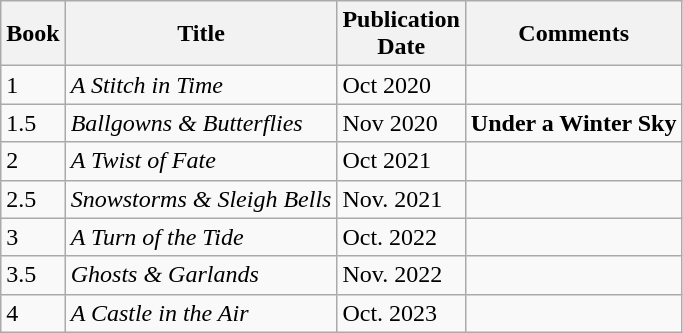<table class="wikitable">
<tr>
<th>Book<br></th>
<th>Title</th>
<th>Publication<br>Date</th>
<th>Comments</th>
</tr>
<tr>
<td>1</td>
<td><em>A Stitch in Time</em></td>
<td>Oct 2020</td>
<td></td>
</tr>
<tr>
<td>1.5</td>
<td><em>Ballgowns & Butterflies</em></td>
<td>Nov 2020</td>
<td><strong>Under a Winter Sky</strong></td>
</tr>
<tr>
<td>2</td>
<td><em>A Twist of Fate</em></td>
<td>Oct 2021</td>
<td></td>
</tr>
<tr>
<td>2.5</td>
<td><em>Snowstorms & Sleigh Bells</em></td>
<td>Nov. 2021</td>
<td></td>
</tr>
<tr>
<td>3</td>
<td><em>A Turn of the Tide</em></td>
<td>Oct. 2022</td>
<td></td>
</tr>
<tr>
<td>3.5</td>
<td><em>Ghosts & Garlands</em></td>
<td>Nov. 2022</td>
<td></td>
</tr>
<tr>
<td>4</td>
<td><em>A Castle in the Air</em></td>
<td>Oct. 2023</td>
<td></td>
</tr>
</table>
